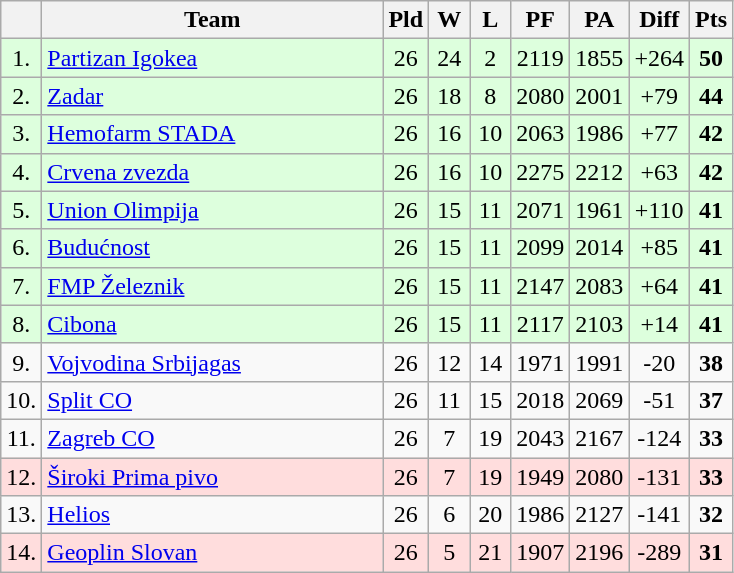<table class="wikitable sortable" style="text-align:center">
<tr>
<th width=15></th>
<th width=220>Team</th>
<th width=20>Pld</th>
<th width=20>W</th>
<th width=20>L</th>
<th width=20>PF</th>
<th width=20>PA</th>
<th width=30>Diff</th>
<th width=20>Pts</th>
</tr>
<tr bgcolor="#ddffdd">
<td>1.</td>
<td align=left><a href='#'>Partizan Igokea</a></td>
<td>26</td>
<td>24</td>
<td>2</td>
<td>2119</td>
<td>1855</td>
<td>+264</td>
<td><strong>50</strong></td>
</tr>
<tr bgcolor="#ddffdd">
<td>2.</td>
<td align=left><a href='#'>Zadar</a></td>
<td>26</td>
<td>18</td>
<td>8</td>
<td>2080</td>
<td>2001</td>
<td>+79</td>
<td><strong>44</strong></td>
</tr>
<tr bgcolor="#ddffdd">
<td>3.</td>
<td align=left><a href='#'>Hemofarm STADA</a></td>
<td>26</td>
<td>16</td>
<td>10</td>
<td>2063</td>
<td>1986</td>
<td>+77</td>
<td><strong>42</strong></td>
</tr>
<tr bgcolor="#ddffdd">
<td>4.</td>
<td align=left><a href='#'>Crvena zvezda</a></td>
<td>26</td>
<td>16</td>
<td>10</td>
<td>2275</td>
<td>2212</td>
<td>+63</td>
<td><strong>42</strong></td>
</tr>
<tr bgcolor="#ddffdd">
<td>5.</td>
<td align=left><a href='#'>Union Olimpija</a></td>
<td>26</td>
<td>15</td>
<td>11</td>
<td>2071</td>
<td>1961</td>
<td>+110</td>
<td><strong>41</strong></td>
</tr>
<tr bgcolor="#ddffdd">
<td>6.</td>
<td align=left><a href='#'>Budućnost</a></td>
<td>26</td>
<td>15</td>
<td>11</td>
<td>2099</td>
<td>2014</td>
<td>+85</td>
<td><strong>41</strong></td>
</tr>
<tr bgcolor="#ddffdd">
<td>7.</td>
<td align=left><a href='#'>FMP Železnik</a></td>
<td>26</td>
<td>15</td>
<td>11</td>
<td>2147</td>
<td>2083</td>
<td>+64</td>
<td><strong>41</strong></td>
</tr>
<tr bgcolor="#ddffdd">
<td>8.</td>
<td align=left><a href='#'>Cibona</a></td>
<td>26</td>
<td>15</td>
<td>11</td>
<td>2117</td>
<td>2103</td>
<td>+14</td>
<td><strong>41</strong></td>
</tr>
<tr>
<td>9.</td>
<td align=left><a href='#'>Vojvodina Srbijagas</a></td>
<td>26</td>
<td>12</td>
<td>14</td>
<td>1971</td>
<td>1991</td>
<td>-20</td>
<td><strong>38</strong></td>
</tr>
<tr>
<td>10.</td>
<td align=left><a href='#'>Split CO</a></td>
<td>26</td>
<td>11</td>
<td>15</td>
<td>2018</td>
<td>2069</td>
<td>-51</td>
<td><strong>37</strong></td>
</tr>
<tr>
<td>11.</td>
<td align=left><a href='#'>Zagreb CO</a></td>
<td>26</td>
<td>7</td>
<td>19</td>
<td>2043</td>
<td>2167</td>
<td>-124</td>
<td><strong>33</strong></td>
</tr>
<tr bgcolor="#ffdddd">
<td>12.</td>
<td align=left><a href='#'>Široki Prima pivo</a></td>
<td>26</td>
<td>7</td>
<td>19</td>
<td>1949</td>
<td>2080</td>
<td>-131</td>
<td><strong>33</strong></td>
</tr>
<tr>
<td>13.</td>
<td align=left><a href='#'>Helios</a></td>
<td>26</td>
<td>6</td>
<td>20</td>
<td>1986</td>
<td>2127</td>
<td>-141</td>
<td><strong>32</strong></td>
</tr>
<tr bgcolor="#ffdddd">
<td>14.</td>
<td align=left><a href='#'>Geoplin Slovan</a></td>
<td>26</td>
<td>5</td>
<td>21</td>
<td>1907</td>
<td>2196</td>
<td>-289</td>
<td><strong>31</strong></td>
</tr>
</table>
